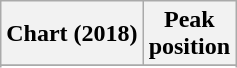<table class="wikitable sortable plainrowheaders" style="text-align:center">
<tr>
<th scope="col">Chart (2018)</th>
<th scope="col">Peak<br> position</th>
</tr>
<tr>
</tr>
<tr>
</tr>
</table>
